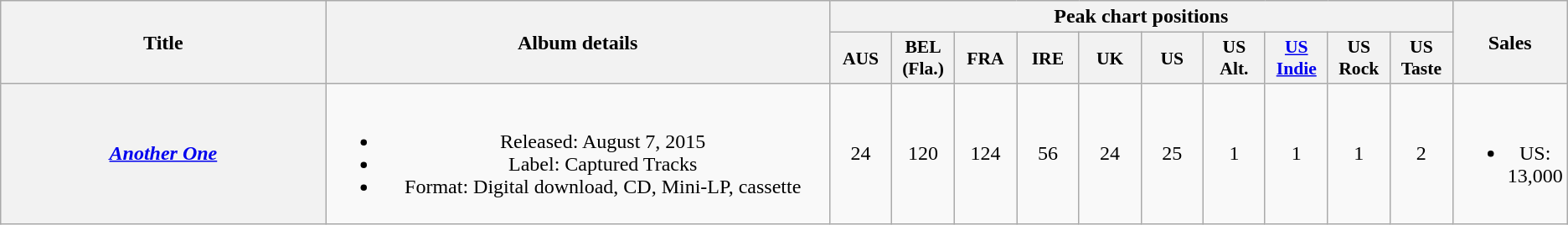<table class="wikitable plainrowheaders" style="text-align:center;">
<tr>
<th scope="col" rowspan="2" style="width:16em;">Title</th>
<th scope="col" rowspan="2" style="width:25em;">Album details</th>
<th scope="col" colspan="10">Peak chart positions</th>
<th scope="col" rowspan="2">Sales</th>
</tr>
<tr>
<th scope="col" class="unsortable" style="width:3em; font-size:90%;">AUS<br></th>
<th scope="col" class="unsortable" style="width:3em; font-size:90%;">BEL (Fla.)<br></th>
<th scope="col" class="unsortable" style="width:3em; font-size:90%;">FRA<br></th>
<th scope="col" class="unsortable" style="width:3em; font-size:90%;">IRE<br></th>
<th scope="col" class="unsortable" style="width:3em; font-size:90%;">UK<br></th>
<th scope="col" class="unsortable" style="width:3em; font-size:90%;">US<br></th>
<th scope="col" class="unsortable" style="width:3em;font-size:90%;">US<br>Alt.<br></th>
<th scope="col" class="unsortable" style="width:3em;font-size:90%;"><a href='#'>US<br>Indie</a><br></th>
<th scope="col" class="unsortable" style="width:3em;font-size:90%;">US<br>Rock<br></th>
<th scope="col" class="unsortable" style="width:3em;font-size:90%;">US<br>Taste<br></th>
</tr>
<tr>
<th scope="row"><em><a href='#'>Another One</a></em></th>
<td><br><ul><li>Released: August 7, 2015 </li><li>Label: Captured Tracks</li><li>Format: Digital download, CD, Mini-LP, cassette</li></ul></td>
<td>24</td>
<td>120</td>
<td>124</td>
<td>56</td>
<td>24</td>
<td>25</td>
<td>1</td>
<td>1</td>
<td>1</td>
<td>2</td>
<td><br><ul><li>US: 13,000</li></ul></td>
</tr>
</table>
